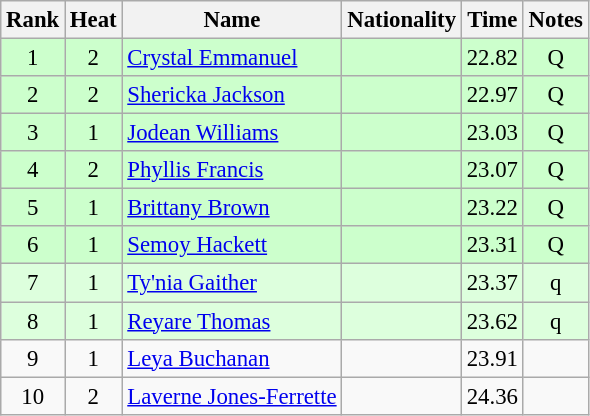<table class="wikitable sortable" style="text-align:center;font-size:95%">
<tr>
<th>Rank</th>
<th>Heat</th>
<th>Name</th>
<th>Nationality</th>
<th>Time</th>
<th>Notes</th>
</tr>
<tr bgcolor=ccffcc>
<td>1</td>
<td>2</td>
<td align=left><a href='#'>Crystal Emmanuel</a></td>
<td align=left></td>
<td>22.82</td>
<td>Q</td>
</tr>
<tr bgcolor=ccffcc>
<td>2</td>
<td>2</td>
<td align=left><a href='#'>Shericka Jackson</a></td>
<td align=left></td>
<td>22.97</td>
<td>Q</td>
</tr>
<tr bgcolor=ccffcc>
<td>3</td>
<td>1</td>
<td align=left><a href='#'>Jodean Williams</a></td>
<td align=left></td>
<td>23.03</td>
<td>Q</td>
</tr>
<tr bgcolor=ccffcc>
<td>4</td>
<td>2</td>
<td align=left><a href='#'>Phyllis Francis</a></td>
<td align=left></td>
<td>23.07</td>
<td>Q</td>
</tr>
<tr bgcolor=ccffcc>
<td>5</td>
<td>1</td>
<td align=left><a href='#'>Brittany Brown</a></td>
<td align=left></td>
<td>23.22</td>
<td>Q</td>
</tr>
<tr bgcolor=ccffcc>
<td>6</td>
<td>1</td>
<td align=left><a href='#'>Semoy Hackett</a></td>
<td align=left></td>
<td>23.31</td>
<td>Q</td>
</tr>
<tr bgcolor=ddffdd>
<td>7</td>
<td>1</td>
<td align=left><a href='#'>Ty'nia Gaither</a></td>
<td align=left></td>
<td>23.37</td>
<td>q</td>
</tr>
<tr bgcolor=ddffdd>
<td>8</td>
<td>1</td>
<td align=left><a href='#'>Reyare Thomas</a></td>
<td align=left></td>
<td>23.62</td>
<td>q</td>
</tr>
<tr>
<td>9</td>
<td>1</td>
<td align=left><a href='#'>Leya Buchanan</a></td>
<td align=left></td>
<td>23.91</td>
<td></td>
</tr>
<tr>
<td>10</td>
<td>2</td>
<td align=left><a href='#'>Laverne Jones-Ferrette</a></td>
<td align=left></td>
<td>24.36</td>
<td></td>
</tr>
</table>
